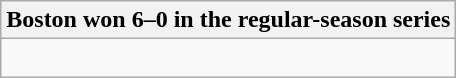<table class="wikitable collapsible collapsed">
<tr>
<th>Boston won 6–0 in the regular-season series</th>
</tr>
<tr>
<td><br>




</td>
</tr>
</table>
